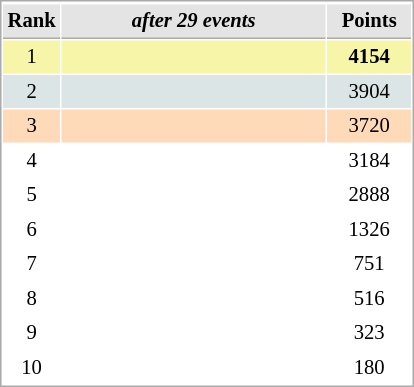<table cellspacing="1" cellpadding="3" style="border:1px solid #AAAAAA;font-size:86%">
<tr style="background-color: #E4E4E4;">
</tr>
<tr style="background-color: #E4E4E4;">
<th style="border-bottom:1px solid #AAAAAA; width: 10px;">Rank</th>
<th style="border-bottom:1px solid #AAAAAA; width: 170px;"><em>after 29 events</em></th>
<th style="border-bottom:1px solid #AAAAAA; width: 50px;">Points</th>
</tr>
<tr style="background:#f7f6a8;">
<td align=center>1</td>
<td><strong></strong> </td>
<td align=center><strong>4154</strong></td>
</tr>
<tr style="background:#dce5e5;">
<td align=center>2</td>
<td></td>
<td align=center>3904</td>
</tr>
<tr style="background:#ffdab9;">
<td align=center>3</td>
<td></td>
<td align=center>3720</td>
</tr>
<tr>
<td align=center>4</td>
<td></td>
<td align=center>3184</td>
</tr>
<tr>
<td align=center>5</td>
<td></td>
<td align=center>2888</td>
</tr>
<tr>
<td align=center>6</td>
<td></td>
<td align=center>1326</td>
</tr>
<tr>
<td align=center>7</td>
<td></td>
<td align=center>751</td>
</tr>
<tr>
<td align=center>8</td>
<td></td>
<td align=center>516</td>
</tr>
<tr>
<td align=center>9</td>
<td></td>
<td align=center>323</td>
</tr>
<tr>
<td align=center>10</td>
<td></td>
<td align=center>180</td>
</tr>
</table>
